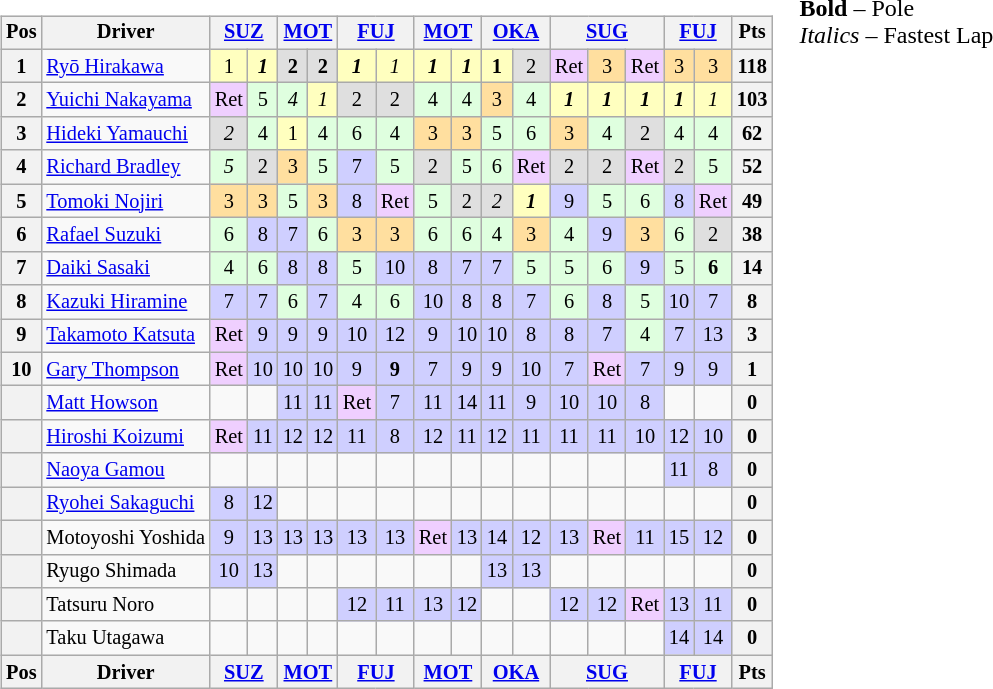<table>
<tr>
<td><br><table class="wikitable" style="font-size: 85%; text-align:center">
<tr valign="top">
<th valign="middle">Pos</th>
<th valign="middle">Driver</th>
<th colspan=2><a href='#'>SUZ</a></th>
<th colspan=2><a href='#'>MOT</a></th>
<th colspan=2><a href='#'>FUJ</a></th>
<th colspan=2><a href='#'>MOT</a></th>
<th colspan=2><a href='#'>OKA</a></th>
<th colspan=3><a href='#'>SUG</a></th>
<th colspan=2><a href='#'>FUJ</a></th>
<th valign="middle">Pts</th>
</tr>
<tr>
<th>1</th>
<td align=left> <a href='#'>Ryō Hirakawa</a></td>
<td style="background:#FFFFBF;">1</td>
<td style="background:#FFFFBF;"><strong><em>1</em></strong></td>
<td style="background:#DFDFDF;"><strong>2</strong></td>
<td style="background:#DFDFDF;"><strong>2</strong></td>
<td style="background:#FFFFBF;"><strong><em>1</em></strong></td>
<td style="background:#FFFFBF;"><em>1</em></td>
<td style="background:#FFFFBF;"><strong><em>1</em></strong></td>
<td style="background:#FFFFBF;"><strong><em>1</em></strong></td>
<td style="background:#FFFFBF;"><strong>1</strong></td>
<td style="background:#DFDFDF;">2</td>
<td style="background:#EFCFFF;">Ret</td>
<td style="background:#FFDF9F;">3</td>
<td style="background:#EFCFFF;">Ret</td>
<td style="background:#FFDF9F;">3</td>
<td style="background:#FFDF9F;">3</td>
<th>118</th>
</tr>
<tr>
<th>2</th>
<td align=left> <a href='#'>Yuichi Nakayama</a></td>
<td style="background:#EFCFFF;">Ret</td>
<td style="background:#DFFFDF;">5</td>
<td style="background:#DFFFDF;"><em>4</em></td>
<td style="background:#FFFFBF;"><em>1</em></td>
<td style="background:#DFDFDF;">2</td>
<td style="background:#DFDFDF;">2</td>
<td style="background:#DFFFDF;">4</td>
<td style="background:#DFFFDF;">4</td>
<td style="background:#FFDF9F;">3</td>
<td style="background:#DFFFDF;">4</td>
<td style="background:#FFFFBF;"><strong><em>1</em></strong></td>
<td style="background:#FFFFBF;"><strong><em>1</em></strong></td>
<td style="background:#FFFFBF;"><strong><em>1</em></strong></td>
<td style="background:#FFFFBF;"><strong><em>1</em></strong></td>
<td style="background:#FFFFBF;"><em>1</em></td>
<th>103</th>
</tr>
<tr>
<th>3</th>
<td align=left> <a href='#'>Hideki Yamauchi</a></td>
<td style="background:#DFDFDF;"><em>2</em></td>
<td style="background:#DFFFDF;">4</td>
<td style="background:#FFFFBF;">1</td>
<td style="background:#DFFFDF;">4</td>
<td style="background:#DFFFDF;">6</td>
<td style="background:#DFFFDF;">4</td>
<td style="background:#FFDF9F;">3</td>
<td style="background:#FFDF9F;">3</td>
<td style="background:#DFFFDF;">5</td>
<td style="background:#DFFFDF;">6</td>
<td style="background:#FFDF9F;">3</td>
<td style="background:#DFFFDF;">4</td>
<td style="background:#DFDFDF;">2</td>
<td style="background:#DFFFDF;">4</td>
<td style="background:#DFFFDF;">4</td>
<th>62</th>
</tr>
<tr>
<th>4</th>
<td align=left> <a href='#'>Richard Bradley</a></td>
<td style="background:#DFFFDF;"><em>5</em></td>
<td style="background:#DFDFDF;">2</td>
<td style="background:#FFDF9F;">3</td>
<td style="background:#DFFFDF;">5</td>
<td style="background:#CFCFFF;">7</td>
<td style="background:#DFFFDF;">5</td>
<td style="background:#DFDFDF;">2</td>
<td style="background:#DFFFDF;">5</td>
<td style="background:#DFFFDF;">6</td>
<td style="background:#EFCFFF;">Ret</td>
<td style="background:#DFDFDF;">2</td>
<td style="background:#DFDFDF;">2</td>
<td style="background:#EFCFFF;">Ret</td>
<td style="background:#DFDFDF;">2</td>
<td style="background:#DFFFDF;">5</td>
<th>52</th>
</tr>
<tr>
<th>5</th>
<td align=left> <a href='#'>Tomoki Nojiri</a></td>
<td style="background:#FFDF9F;">3</td>
<td style="background:#FFDF9F;">3</td>
<td style="background:#DFFFDF;">5</td>
<td style="background:#FFDF9F;">3</td>
<td style="background:#CFCFFF;">8</td>
<td style="background:#EFCFFF;">Ret</td>
<td style="background:#DFFFDF;">5</td>
<td style="background:#DFDFDF;">2</td>
<td style="background:#DFDFDF;"><em>2</em></td>
<td style="background:#FFFFBF;"><strong><em>1</em></strong></td>
<td style="background:#CFCFFF;">9</td>
<td style="background:#DFFFDF;">5</td>
<td style="background:#DFFFDF;">6</td>
<td style="background:#CFCFFF;">8</td>
<td style="background:#EFCFFF;">Ret</td>
<th>49</th>
</tr>
<tr>
<th>6</th>
<td align=left> <a href='#'>Rafael Suzuki</a></td>
<td style="background:#DFFFDF;">6</td>
<td style="background:#CFCFFF;">8</td>
<td style="background:#CFCFFF;">7</td>
<td style="background:#DFFFDF;">6</td>
<td style="background:#FFDF9F;">3</td>
<td style="background:#FFDF9F;">3</td>
<td style="background:#DFFFDF;">6</td>
<td style="background:#DFFFDF;">6</td>
<td style="background:#DFFFDF;">4</td>
<td style="background:#FFDF9F;">3</td>
<td style="background:#DFFFDF;">4</td>
<td style="background:#CFCFFF;">9</td>
<td style="background:#FFDF9F;">3</td>
<td style="background:#DFFFDF;">6</td>
<td style="background:#DFDFDF;">2</td>
<th>38</th>
</tr>
<tr>
<th>7</th>
<td align=left> <a href='#'>Daiki Sasaki</a></td>
<td style="background:#DFFFDF;">4</td>
<td style="background:#DFFFDF;">6</td>
<td style="background:#CFCFFF;">8</td>
<td style="background:#CFCFFF;">8</td>
<td style="background:#DFFFDF;">5</td>
<td style="background:#CFCFFF;">10</td>
<td style="background:#CFCFFF;">8</td>
<td style="background:#CFCFFF;">7</td>
<td style="background:#CFCFFF;">7</td>
<td style="background:#DFFFDF;">5</td>
<td style="background:#DFFFDF;">5</td>
<td style="background:#DFFFDF;">6</td>
<td style="background:#CFCFFF;">9</td>
<td style="background:#DFFFDF;">5</td>
<td style="background:#DFFFDF;"><strong>6</strong></td>
<th>14</th>
</tr>
<tr>
<th>8</th>
<td align=left> <a href='#'>Kazuki Hiramine</a></td>
<td style="background:#CFCFFF;">7</td>
<td style="background:#CFCFFF;">7</td>
<td style="background:#DFFFDF;">6</td>
<td style="background:#CFCFFF;">7</td>
<td style="background:#DFFFDF;">4</td>
<td style="background:#DFFFDF;">6</td>
<td style="background:#CFCFFF;">10</td>
<td style="background:#CFCFFF;">8</td>
<td style="background:#CFCFFF;">8</td>
<td style="background:#CFCFFF;">7</td>
<td style="background:#DFFFDF;">6</td>
<td style="background:#CFCFFF;">8</td>
<td style="background:#DFFFDF;">5</td>
<td style="background:#CFCFFF;">10</td>
<td style="background:#CFCFFF;">7</td>
<th>8</th>
</tr>
<tr>
<th>9</th>
<td align=left> <a href='#'>Takamoto Katsuta</a></td>
<td style="background:#EFCFFF;">Ret</td>
<td style="background:#CFCFFF;">9</td>
<td style="background:#CFCFFF;">9</td>
<td style="background:#CFCFFF;">9</td>
<td style="background:#CFCFFF;">10</td>
<td style="background:#CFCFFF;">12</td>
<td style="background:#CFCFFF;">9</td>
<td style="background:#CFCFFF;">10</td>
<td style="background:#CFCFFF;">10</td>
<td style="background:#CFCFFF;">8</td>
<td style="background:#CFCFFF;">8</td>
<td style="background:#CFCFFF;">7</td>
<td style="background:#DFFFDF;">4</td>
<td style="background:#CFCFFF;">7</td>
<td style="background:#CFCFFF;">13</td>
<th>3</th>
</tr>
<tr>
<th>10</th>
<td align=left> <a href='#'>Gary Thompson</a></td>
<td style="background:#EFCFFF;">Ret</td>
<td style="background:#CFCFFF;">10</td>
<td style="background:#CFCFFF;">10</td>
<td style="background:#CFCFFF;">10</td>
<td style="background:#CFCFFF;">9</td>
<td style="background:#CFCFFF;"><strong>9</strong></td>
<td style="background:#CFCFFF;">7</td>
<td style="background:#CFCFFF;">9</td>
<td style="background:#CFCFFF;">9</td>
<td style="background:#CFCFFF;">10</td>
<td style="background:#CFCFFF;">7</td>
<td style="background:#EFCFFF;">Ret</td>
<td style="background:#CFCFFF;">7</td>
<td style="background:#CFCFFF;">9</td>
<td style="background:#CFCFFF;">9</td>
<th>1</th>
</tr>
<tr>
<th></th>
<td align=left> <a href='#'>Matt Howson</a></td>
<td></td>
<td></td>
<td style="background:#CFCFFF;">11</td>
<td style="background:#CFCFFF;">11</td>
<td style="background:#EFCFFF;">Ret</td>
<td style="background:#CFCFFF;">7</td>
<td style="background:#CFCFFF;">11</td>
<td style="background:#CFCFFF;">14</td>
<td style="background:#CFCFFF;">11</td>
<td style="background:#CFCFFF;">9</td>
<td style="background:#CFCFFF;">10</td>
<td style="background:#CFCFFF;">10</td>
<td style="background:#CFCFFF;">8</td>
<td></td>
<td></td>
<th>0</th>
</tr>
<tr>
<th></th>
<td align=left> <a href='#'>Hiroshi Koizumi</a></td>
<td style="background:#EFCFFF;">Ret</td>
<td style="background:#CFCFFF;">11</td>
<td style="background:#CFCFFF;">12</td>
<td style="background:#CFCFFF;">12</td>
<td style="background:#CFCFFF;">11</td>
<td style="background:#CFCFFF;">8</td>
<td style="background:#CFCFFF;">12</td>
<td style="background:#CFCFFF;">11</td>
<td style="background:#CFCFFF;">12</td>
<td style="background:#CFCFFF;">11</td>
<td style="background:#CFCFFF;">11</td>
<td style="background:#CFCFFF;">11</td>
<td style="background:#CFCFFF;">10</td>
<td style="background:#CFCFFF;">12</td>
<td style="background:#CFCFFF;">10</td>
<th>0</th>
</tr>
<tr>
<th></th>
<td align=left> <a href='#'>Naoya Gamou</a></td>
<td></td>
<td></td>
<td></td>
<td></td>
<td></td>
<td></td>
<td></td>
<td></td>
<td></td>
<td></td>
<td></td>
<td></td>
<td></td>
<td style="background:#CFCFFF;">11</td>
<td style="background:#CFCFFF;">8</td>
<th>0</th>
</tr>
<tr>
<th></th>
<td align=left> <a href='#'>Ryohei Sakaguchi</a></td>
<td style="background:#CFCFFF;">8</td>
<td style="background:#CFCFFF;">12</td>
<td></td>
<td></td>
<td></td>
<td></td>
<td></td>
<td></td>
<td></td>
<td></td>
<td></td>
<td></td>
<td></td>
<td></td>
<td></td>
<th>0</th>
</tr>
<tr>
<th></th>
<td align=left> Motoyoshi Yoshida</td>
<td style="background:#CFCFFF;">9</td>
<td style="background:#CFCFFF;">13</td>
<td style="background:#CFCFFF;">13</td>
<td style="background:#CFCFFF;">13</td>
<td style="background:#CFCFFF;">13</td>
<td style="background:#CFCFFF;">13</td>
<td style="background:#EFCFFF;">Ret</td>
<td style="background:#CFCFFF;">13</td>
<td style="background:#CFCFFF;">14</td>
<td style="background:#CFCFFF;">12</td>
<td style="background:#CFCFFF;">13</td>
<td style="background:#EFCFFF;">Ret</td>
<td style="background:#CFCFFF;">11</td>
<td style="background:#CFCFFF;">15</td>
<td style="background:#CFCFFF;">12</td>
<th>0</th>
</tr>
<tr>
<th></th>
<td align=left> Ryugo Shimada</td>
<td style="background:#CFCFFF;">10</td>
<td style="background:#CFCFFF;">13</td>
<td></td>
<td></td>
<td></td>
<td></td>
<td></td>
<td></td>
<td style="background:#CFCFFF;">13</td>
<td style="background:#CFCFFF;">13</td>
<td></td>
<td></td>
<td></td>
<td></td>
<td></td>
<th>0</th>
</tr>
<tr>
<th></th>
<td align=left> Tatsuru Noro</td>
<td></td>
<td></td>
<td></td>
<td></td>
<td style="background:#CFCFFF;">12</td>
<td style="background:#CFCFFF;">11</td>
<td style="background:#CFCFFF;">13</td>
<td style="background:#CFCFFF;">12</td>
<td></td>
<td></td>
<td style="background:#CFCFFF;">12</td>
<td style="background:#CFCFFF;">12</td>
<td style="background:#EFCFFF;">Ret</td>
<td style="background:#CFCFFF;">13</td>
<td style="background:#CFCFFF;">11</td>
<th>0</th>
</tr>
<tr>
<th></th>
<td align=left> Taku Utagawa</td>
<td></td>
<td></td>
<td></td>
<td></td>
<td></td>
<td></td>
<td></td>
<td></td>
<td></td>
<td></td>
<td></td>
<td></td>
<td></td>
<td style="background:#CFCFFF;">14</td>
<td style="background:#CFCFFF;">14</td>
<th>0</th>
</tr>
<tr valign="top">
<th valign="middle">Pos</th>
<th valign="middle">Driver</th>
<th colspan=2><a href='#'>SUZ</a></th>
<th colspan=2><a href='#'>MOT</a></th>
<th colspan=2><a href='#'>FUJ</a></th>
<th colspan=2><a href='#'>MOT</a></th>
<th colspan=2><a href='#'>OKA</a></th>
<th colspan=3><a href='#'>SUG</a></th>
<th colspan=2><a href='#'>FUJ</a></th>
<th valign="middle">Pts</th>
</tr>
</table>
</td>
<td valign="top"><br>
<span><strong>Bold</strong> – Pole<br><em>Italics</em> – Fastest Lap</span></td>
</tr>
</table>
